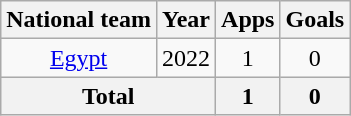<table class="wikitable" style="text-align:center">
<tr>
<th>National team</th>
<th>Year</th>
<th>Apps</th>
<th>Goals</th>
</tr>
<tr>
<td><a href='#'>Egypt</a></td>
<td>2022</td>
<td>1</td>
<td>0</td>
</tr>
<tr>
<th colspan="2">Total</th>
<th>1</th>
<th>0</th>
</tr>
</table>
